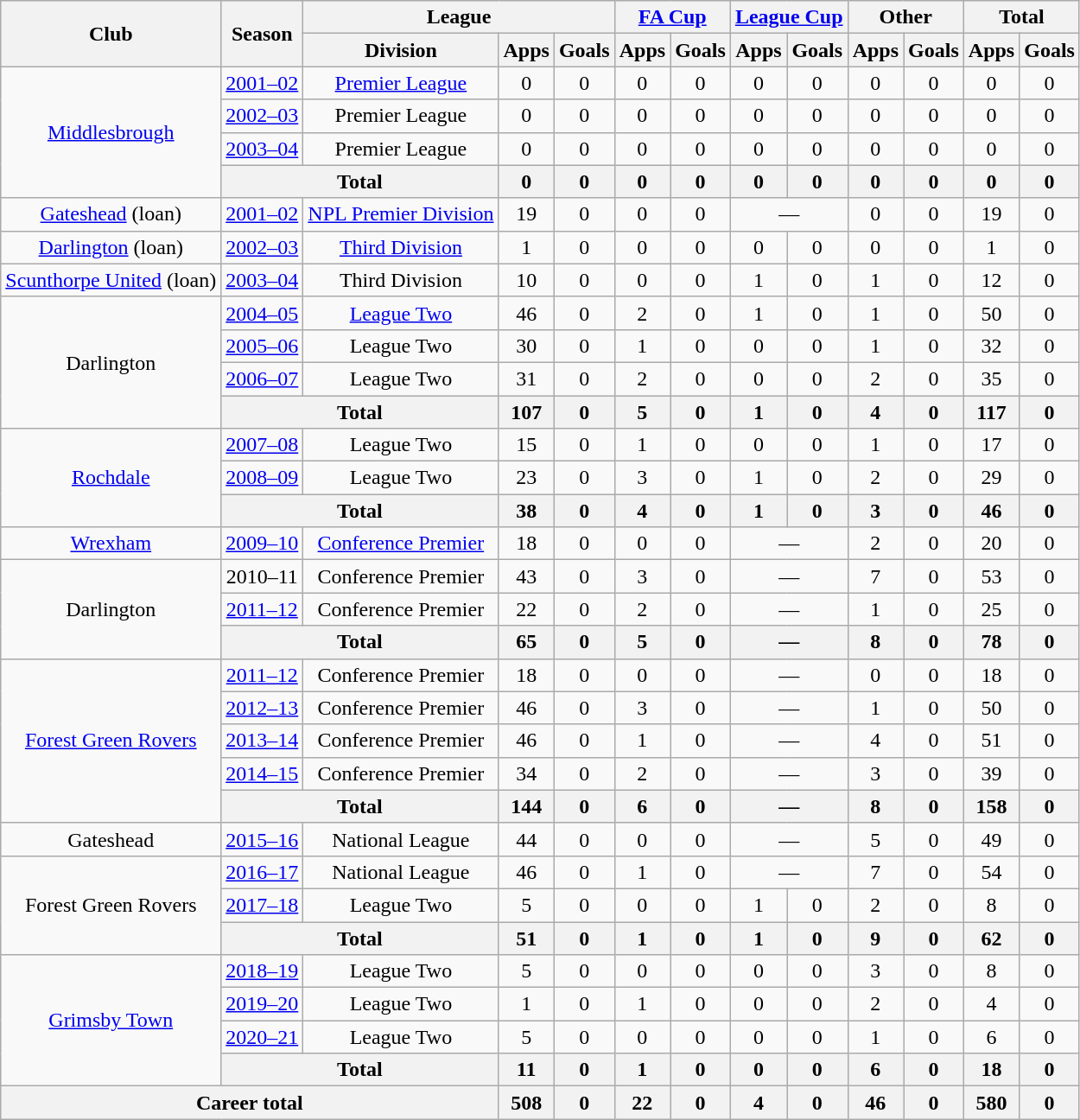<table class="wikitable" style="text-align: center;">
<tr>
<th rowspan="2">Club</th>
<th rowspan="2">Season</th>
<th colspan="3">League</th>
<th colspan="2"><a href='#'>FA Cup</a></th>
<th colspan="2"><a href='#'>League Cup</a></th>
<th colspan="2">Other</th>
<th colspan="2">Total</th>
</tr>
<tr>
<th>Division</th>
<th>Apps</th>
<th>Goals</th>
<th>Apps</th>
<th>Goals</th>
<th>Apps</th>
<th>Goals</th>
<th>Apps</th>
<th>Goals</th>
<th>Apps</th>
<th>Goals</th>
</tr>
<tr>
<td rowspan="4"><a href='#'>Middlesbrough</a></td>
<td><a href='#'>2001–02</a></td>
<td><a href='#'>Premier League</a></td>
<td>0</td>
<td>0</td>
<td>0</td>
<td>0</td>
<td>0</td>
<td>0</td>
<td>0</td>
<td>0</td>
<td>0</td>
<td>0</td>
</tr>
<tr>
<td><a href='#'>2002–03</a></td>
<td>Premier League</td>
<td>0</td>
<td>0</td>
<td>0</td>
<td>0</td>
<td>0</td>
<td>0</td>
<td>0</td>
<td>0</td>
<td>0</td>
<td>0</td>
</tr>
<tr>
<td><a href='#'>2003–04</a></td>
<td>Premier League</td>
<td>0</td>
<td>0</td>
<td>0</td>
<td>0</td>
<td>0</td>
<td>0</td>
<td>0</td>
<td>0</td>
<td>0</td>
<td>0</td>
</tr>
<tr>
<th colspan="2">Total</th>
<th>0</th>
<th>0</th>
<th>0</th>
<th>0</th>
<th>0</th>
<th>0</th>
<th>0</th>
<th>0</th>
<th>0</th>
<th>0</th>
</tr>
<tr>
<td rowspan="1"><a href='#'>Gateshead</a> (loan)</td>
<td><a href='#'>2001–02</a></td>
<td><a href='#'>NPL Premier Division</a></td>
<td>19</td>
<td>0</td>
<td>0</td>
<td>0</td>
<td colspan="2">—</td>
<td>0</td>
<td>0</td>
<td>19</td>
<td>0</td>
</tr>
<tr>
<td rowspan="1"><a href='#'>Darlington</a> (loan)</td>
<td><a href='#'>2002–03</a></td>
<td><a href='#'>Third Division</a></td>
<td>1</td>
<td>0</td>
<td>0</td>
<td>0</td>
<td>0</td>
<td>0</td>
<td>0</td>
<td>0</td>
<td>1</td>
<td>0</td>
</tr>
<tr>
<td rowspan="1"><a href='#'>Scunthorpe United</a> (loan)</td>
<td><a href='#'>2003–04</a></td>
<td>Third Division</td>
<td>10</td>
<td>0</td>
<td>0</td>
<td>0</td>
<td>1</td>
<td>0</td>
<td>1</td>
<td>0</td>
<td>12</td>
<td>0</td>
</tr>
<tr>
<td rowspan="4">Darlington</td>
<td><a href='#'>2004–05</a></td>
<td><a href='#'>League Two</a></td>
<td>46</td>
<td>0</td>
<td>2</td>
<td>0</td>
<td>1</td>
<td>0</td>
<td>1</td>
<td>0</td>
<td>50</td>
<td>0</td>
</tr>
<tr>
<td><a href='#'>2005–06</a></td>
<td>League Two</td>
<td>30</td>
<td>0</td>
<td>1</td>
<td>0</td>
<td>0</td>
<td>0</td>
<td>1</td>
<td>0</td>
<td>32</td>
<td>0</td>
</tr>
<tr>
<td><a href='#'>2006–07</a></td>
<td>League Two</td>
<td>31</td>
<td>0</td>
<td>2</td>
<td>0</td>
<td>0</td>
<td>0</td>
<td>2</td>
<td>0</td>
<td>35</td>
<td>0</td>
</tr>
<tr>
<th colspan="2">Total</th>
<th>107</th>
<th>0</th>
<th>5</th>
<th>0</th>
<th>1</th>
<th>0</th>
<th>4</th>
<th>0</th>
<th>117</th>
<th>0</th>
</tr>
<tr>
<td rowspan="3"><a href='#'>Rochdale</a></td>
<td><a href='#'>2007–08</a></td>
<td>League Two</td>
<td>15</td>
<td>0</td>
<td>1</td>
<td>0</td>
<td>0</td>
<td>0</td>
<td>1</td>
<td>0</td>
<td>17</td>
<td>0</td>
</tr>
<tr>
<td><a href='#'>2008–09</a></td>
<td>League Two</td>
<td>23</td>
<td>0</td>
<td>3</td>
<td>0</td>
<td>1</td>
<td>0</td>
<td>2</td>
<td>0</td>
<td>29</td>
<td>0</td>
</tr>
<tr>
<th colspan="2">Total</th>
<th>38</th>
<th>0</th>
<th>4</th>
<th>0</th>
<th>1</th>
<th>0</th>
<th>3</th>
<th>0</th>
<th>46</th>
<th>0</th>
</tr>
<tr>
<td rowspan="1"><a href='#'>Wrexham</a></td>
<td><a href='#'>2009–10</a></td>
<td><a href='#'>Conference Premier</a></td>
<td>18</td>
<td>0</td>
<td>0</td>
<td>0</td>
<td colspan="2">—</td>
<td>2</td>
<td>0</td>
<td>20</td>
<td>0</td>
</tr>
<tr>
<td rowspan="3">Darlington</td>
<td>2010–11</td>
<td>Conference Premier</td>
<td>43</td>
<td>0</td>
<td>3</td>
<td>0</td>
<td colspan="2">—</td>
<td>7</td>
<td>0</td>
<td>53</td>
<td>0</td>
</tr>
<tr>
<td><a href='#'>2011–12</a></td>
<td>Conference Premier</td>
<td>22</td>
<td>0</td>
<td>2</td>
<td>0</td>
<td colspan="2">—</td>
<td>1</td>
<td>0</td>
<td>25</td>
<td>0</td>
</tr>
<tr>
<th colspan="2">Total</th>
<th>65</th>
<th>0</th>
<th>5</th>
<th>0</th>
<th colspan="2">—</th>
<th>8</th>
<th>0</th>
<th>78</th>
<th>0</th>
</tr>
<tr>
<td rowspan="5"><a href='#'>Forest Green Rovers</a></td>
<td><a href='#'>2011–12</a></td>
<td>Conference Premier</td>
<td>18</td>
<td>0</td>
<td>0</td>
<td>0</td>
<td colspan="2">—</td>
<td>0</td>
<td>0</td>
<td>18</td>
<td>0</td>
</tr>
<tr>
<td><a href='#'>2012–13</a></td>
<td>Conference Premier</td>
<td>46</td>
<td>0</td>
<td>3</td>
<td>0</td>
<td colspan="2">—</td>
<td>1</td>
<td>0</td>
<td>50</td>
<td>0</td>
</tr>
<tr>
<td><a href='#'>2013–14</a></td>
<td>Conference Premier</td>
<td>46</td>
<td>0</td>
<td>1</td>
<td>0</td>
<td colspan="2">—</td>
<td>4</td>
<td>0</td>
<td>51</td>
<td>0</td>
</tr>
<tr>
<td><a href='#'>2014–15</a></td>
<td>Conference Premier</td>
<td>34</td>
<td>0</td>
<td>2</td>
<td>0</td>
<td colspan="2">—</td>
<td>3</td>
<td>0</td>
<td>39</td>
<td>0</td>
</tr>
<tr>
<th colspan="2">Total</th>
<th>144</th>
<th>0</th>
<th>6</th>
<th>0</th>
<th colspan="2">—</th>
<th>8</th>
<th>0</th>
<th>158</th>
<th>0</th>
</tr>
<tr>
<td>Gateshead</td>
<td><a href='#'>2015–16</a></td>
<td>National League</td>
<td>44</td>
<td>0</td>
<td>0</td>
<td>0</td>
<td colspan="2">—</td>
<td>5</td>
<td>0</td>
<td>49</td>
<td>0</td>
</tr>
<tr>
<td rowspan="3">Forest Green Rovers</td>
<td><a href='#'>2016–17</a></td>
<td>National League</td>
<td>46</td>
<td>0</td>
<td>1</td>
<td>0</td>
<td colspan="2">—</td>
<td>7</td>
<td>0</td>
<td>54</td>
<td>0</td>
</tr>
<tr>
<td><a href='#'>2017–18</a></td>
<td>League Two</td>
<td>5</td>
<td>0</td>
<td>0</td>
<td>0</td>
<td>1</td>
<td>0</td>
<td>2</td>
<td>0</td>
<td>8</td>
<td>0</td>
</tr>
<tr>
<th colspan="2">Total</th>
<th>51</th>
<th>0</th>
<th>1</th>
<th>0</th>
<th>1</th>
<th>0</th>
<th>9</th>
<th>0</th>
<th>62</th>
<th>0</th>
</tr>
<tr>
<td rowspan="4"><a href='#'>Grimsby Town</a></td>
<td><a href='#'>2018–19</a></td>
<td>League Two</td>
<td>5</td>
<td>0</td>
<td>0</td>
<td>0</td>
<td>0</td>
<td>0</td>
<td>3</td>
<td>0</td>
<td>8</td>
<td>0</td>
</tr>
<tr>
<td><a href='#'>2019–20</a></td>
<td>League Two</td>
<td>1</td>
<td>0</td>
<td>1</td>
<td>0</td>
<td>0</td>
<td>0</td>
<td>2</td>
<td>0</td>
<td>4</td>
<td>0</td>
</tr>
<tr>
<td><a href='#'>2020–21</a></td>
<td>League Two</td>
<td>5</td>
<td>0</td>
<td>0</td>
<td>0</td>
<td>0</td>
<td>0</td>
<td>1</td>
<td>0</td>
<td>6</td>
<td>0</td>
</tr>
<tr>
<th colspan="2">Total</th>
<th>11</th>
<th>0</th>
<th>1</th>
<th>0</th>
<th>0</th>
<th>0</th>
<th>6</th>
<th>0</th>
<th>18</th>
<th>0</th>
</tr>
<tr>
<th colspan="3">Career total</th>
<th>508</th>
<th>0</th>
<th>22</th>
<th>0</th>
<th>4</th>
<th>0</th>
<th>46</th>
<th>0</th>
<th>580</th>
<th>0</th>
</tr>
</table>
